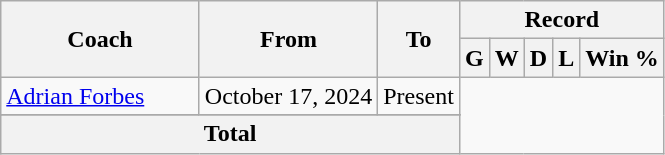<table class="wikitable sortable nowrap" style="text-align: center">
<tr>
<th rowspan="2" width=125>Coach</th>
<th rowspan="2">From</th>
<th rowspan="2">To</th>
<th colspan="6">Record</th>
</tr>
<tr>
<th>G</th>
<th>W</th>
<th>D</th>
<th>L</th>
<th>Win %</th>
</tr>
<tr>
<td align=left> <a href='#'>Adrian Forbes</a></td>
<td align=left>October 17, 2024</td>
<td align=left>Present<br></td>
</tr>
<tr>
</tr>
<tr class="sortbottom">
<th colspan="3">Total<br></th>
</tr>
</table>
